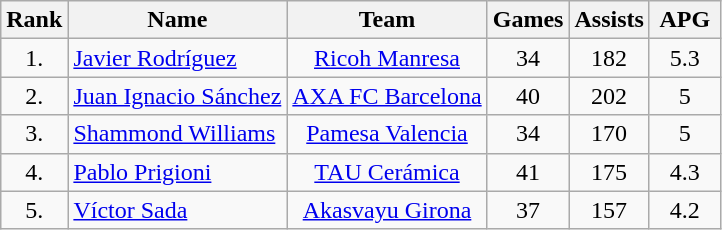<table class="wikitable" style="text-align: center;">
<tr>
<th>Rank</th>
<th>Name</th>
<th>Team</th>
<th>Games</th>
<th>Assists</th>
<th width=40>APG</th>
</tr>
<tr>
<td>1.</td>
<td align="left"> <a href='#'>Javier Rodríguez</a></td>
<td><a href='#'>Ricoh Manresa</a></td>
<td>34</td>
<td>182</td>
<td>5.3</td>
</tr>
<tr>
<td>2.</td>
<td align="left"> <a href='#'>Juan Ignacio Sánchez</a></td>
<td><a href='#'>AXA FC Barcelona</a></td>
<td>40</td>
<td>202</td>
<td>5</td>
</tr>
<tr>
<td>3.</td>
<td align="left"> <a href='#'>Shammond Williams</a></td>
<td><a href='#'>Pamesa Valencia</a></td>
<td>34</td>
<td>170</td>
<td>5</td>
</tr>
<tr>
<td>4.</td>
<td align="left"> <a href='#'>Pablo Prigioni</a></td>
<td><a href='#'>TAU Cerámica</a></td>
<td>41</td>
<td>175</td>
<td>4.3</td>
</tr>
<tr>
<td>5.</td>
<td align="left"> <a href='#'>Víctor Sada</a></td>
<td><a href='#'>Akasvayu Girona</a></td>
<td>37</td>
<td>157</td>
<td>4.2</td>
</tr>
</table>
